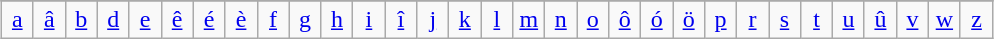<table class="wikitable" style="margin:1em auto; border-collapse:collapse; text-align:center">
<tr>
</tr>
<tr>
<td width=3%><a href='#'>a</a></td>
<td width=3%><a href='#'>â</a></td>
<td width=3%><a href='#'>b</a></td>
<td width=3%><a href='#'>d</a></td>
<td width=3%><a href='#'>e</a></td>
<td width=3%><a href='#'>ê</a></td>
<td width=3%><a href='#'>é</a></td>
<td width=3%><a href='#'>è</a></td>
<td width=3%><a href='#'>f</a></td>
<td width=3%><a href='#'>g</a></td>
<td width=3%><a href='#'>h</a></td>
<td width=3%><a href='#'>i</a></td>
<td width=3%><a href='#'>î</a></td>
<td width=3%><a href='#'>j</a></td>
<td width=3%><a href='#'>k</a></td>
<td width=3%><a href='#'>l</a></td>
<td width=3%><a href='#'>m</a></td>
<td width=3%><a href='#'>n</a></td>
<td width=3%><a href='#'>o</a></td>
<td width=3%><a href='#'>ô</a></td>
<td width=3%><a href='#'>ó</a></td>
<td width=3%><a href='#'>ö</a></td>
<td width=3%><a href='#'>p</a></td>
<td width=3%><a href='#'>r</a></td>
<td width=3%><a href='#'>s</a></td>
<td width=3%><a href='#'>t</a></td>
<td width=3%><a href='#'>u</a></td>
<td width=3%><a href='#'>û</a></td>
<td width=3%><a href='#'>v</a></td>
<td width=3%><a href='#'>w</a></td>
<td width=3%><a href='#'>z</a></td>
</tr>
</table>
